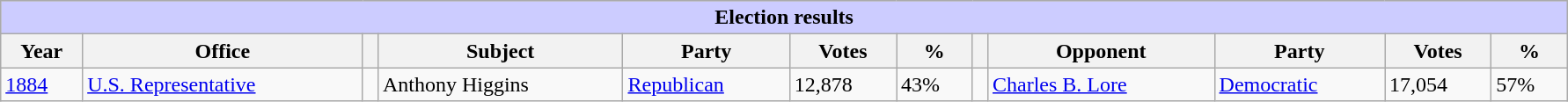<table class=wikitable style="width: 94%" style="text-align: center;" align="center">
<tr bgcolor=#cccccc>
<th colspan=13 style="background: #ccccff;">Election results</th>
</tr>
<tr>
<th><strong>Year</strong></th>
<th><strong>Office</strong></th>
<th></th>
<th><strong>Subject</strong></th>
<th><strong>Party</strong></th>
<th><strong>Votes</strong></th>
<th><strong>%</strong></th>
<th></th>
<th><strong>Opponent</strong></th>
<th><strong>Party</strong></th>
<th><strong>Votes</strong></th>
<th><strong>%</strong></th>
</tr>
<tr>
<td><a href='#'>1884</a></td>
<td><a href='#'>U.S. Representative</a></td>
<td></td>
<td>Anthony Higgins</td>
<td><a href='#'>Republican</a></td>
<td>12,878</td>
<td>43%</td>
<td></td>
<td><a href='#'>Charles B. Lore</a></td>
<td><a href='#'>Democratic</a></td>
<td>17,054</td>
<td>57%</td>
</tr>
</table>
